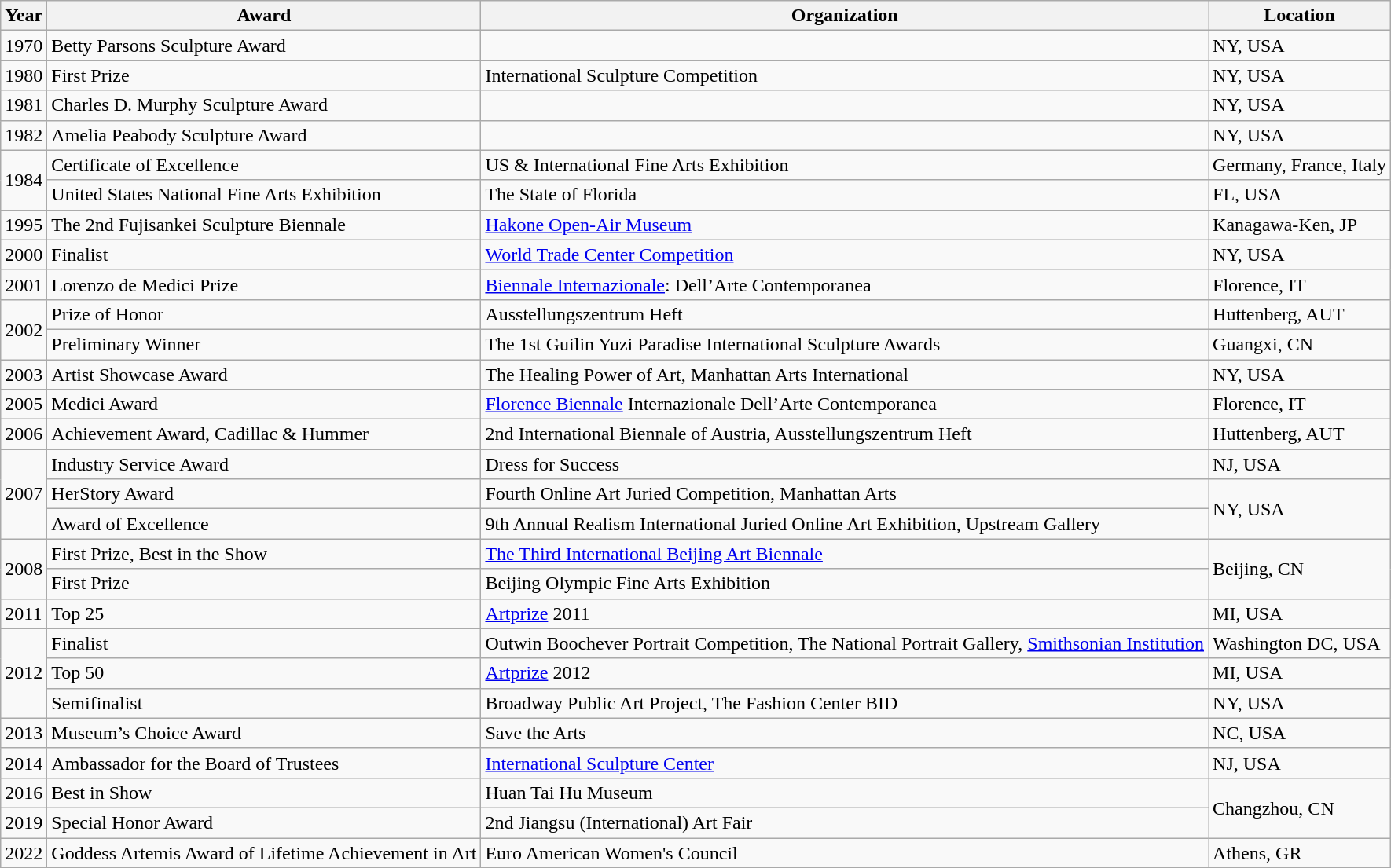<table class="wikitable">
<tr>
<th>Year</th>
<th>Award</th>
<th>Organization</th>
<th>Location</th>
</tr>
<tr>
<td>1970</td>
<td>Betty Parsons Sculpture Award </td>
<td></td>
<td>NY, USA</td>
</tr>
<tr>
<td>1980</td>
<td>First Prize </td>
<td>International Sculpture Competition</td>
<td>NY, USA</td>
</tr>
<tr>
<td>1981</td>
<td>Charles D. Murphy Sculpture Award </td>
<td></td>
<td>NY, USA</td>
</tr>
<tr>
<td>1982</td>
<td>Amelia Peabody Sculpture Award </td>
<td></td>
<td>NY, USA</td>
</tr>
<tr>
<td rowspan="2">1984</td>
<td>Certificate of Excellence </td>
<td>US & International Fine Arts Exhibition</td>
<td>Germany, France, Italy</td>
</tr>
<tr>
<td>United States National Fine Arts Exhibition </td>
<td>The State of Florida</td>
<td>FL, USA</td>
</tr>
<tr>
<td>1995</td>
<td>The 2nd Fujisankei Sculpture Biennale </td>
<td><a href='#'>Hakone Open-Air Museum</a></td>
<td>Kanagawa-Ken, JP</td>
</tr>
<tr>
<td>2000</td>
<td>Finalist </td>
<td><a href='#'>World Trade Center Competition</a></td>
<td>NY, USA</td>
</tr>
<tr>
<td>2001</td>
<td>Lorenzo de Medici Prize </td>
<td><a href='#'>Biennale Internazionale</a>: Dell’Arte Contemporanea</td>
<td>Florence, IT</td>
</tr>
<tr>
<td rowspan="2">2002</td>
<td>Prize of Honor </td>
<td>Ausstellungszentrum Heft</td>
<td>Huttenberg, AUT</td>
</tr>
<tr>
<td>Preliminary Winner </td>
<td>The 1st Guilin Yuzi Paradise International Sculpture Awards</td>
<td>Guangxi, CN</td>
</tr>
<tr>
<td>2003</td>
<td>Artist Showcase Award </td>
<td>The Healing Power of Art, Manhattan Arts International</td>
<td>NY, USA</td>
</tr>
<tr>
<td>2005</td>
<td>Medici Award </td>
<td><a href='#'>Florence Biennale</a> Internazionale Dell’Arte Contemporanea</td>
<td>Florence, IT</td>
</tr>
<tr>
<td>2006</td>
<td>Achievement Award, Cadillac & Hummer </td>
<td>2nd International Biennale of Austria, Ausstellungszentrum Heft</td>
<td>Huttenberg, AUT</td>
</tr>
<tr>
<td rowspan="3">2007</td>
<td>Industry Service Award </td>
<td>Dress for Success</td>
<td>NJ, USA</td>
</tr>
<tr>
<td>HerStory Award </td>
<td>Fourth Online Art Juried Competition, Manhattan Arts</td>
<td rowspan="2">NY, USA</td>
</tr>
<tr>
<td>Award of Excellence </td>
<td>9th Annual Realism International Juried Online Art Exhibition, Upstream Gallery</td>
</tr>
<tr>
<td rowspan="2">2008</td>
<td>First Prize, Best in the Show </td>
<td><a href='#'>The Third International Beijing Art Biennale</a></td>
<td rowspan="2">Beijing, CN</td>
</tr>
<tr>
<td>First Prize </td>
<td>Beijing Olympic Fine Arts Exhibition</td>
</tr>
<tr>
<td>2011</td>
<td>Top 25 </td>
<td><a href='#'>Artprize</a> 2011</td>
<td>MI, USA</td>
</tr>
<tr>
<td rowspan="3">2012</td>
<td>Finalist </td>
<td>Outwin Boochever Portrait Competition, The National Portrait Gallery, <a href='#'>Smithsonian Institution</a></td>
<td>Washington DC, USA</td>
</tr>
<tr>
<td>Top 50 </td>
<td><a href='#'>Artprize</a> 2012</td>
<td>MI, USA</td>
</tr>
<tr>
<td>Semifinalist </td>
<td>Broadway Public Art Project, The Fashion Center BID</td>
<td>NY, USA</td>
</tr>
<tr>
<td>2013</td>
<td>Museum’s Choice Award </td>
<td>Save the Arts</td>
<td>NC, USA</td>
</tr>
<tr>
<td>2014</td>
<td>Ambassador for the Board of Trustees </td>
<td><a href='#'>International Sculpture Center</a></td>
<td>NJ, USA</td>
</tr>
<tr>
<td>2016</td>
<td>Best in Show </td>
<td>Huan Tai Hu Museum</td>
<td rowspan="2">Changzhou, CN</td>
</tr>
<tr>
<td>2019</td>
<td>Special Honor Award </td>
<td>2nd Jiangsu (International) Art Fair</td>
</tr>
<tr>
<td>2022</td>
<td>Goddess Artemis Award of Lifetime Achievement in Art </td>
<td>Euro American Women's Council</td>
<td>Athens, GR</td>
</tr>
</table>
